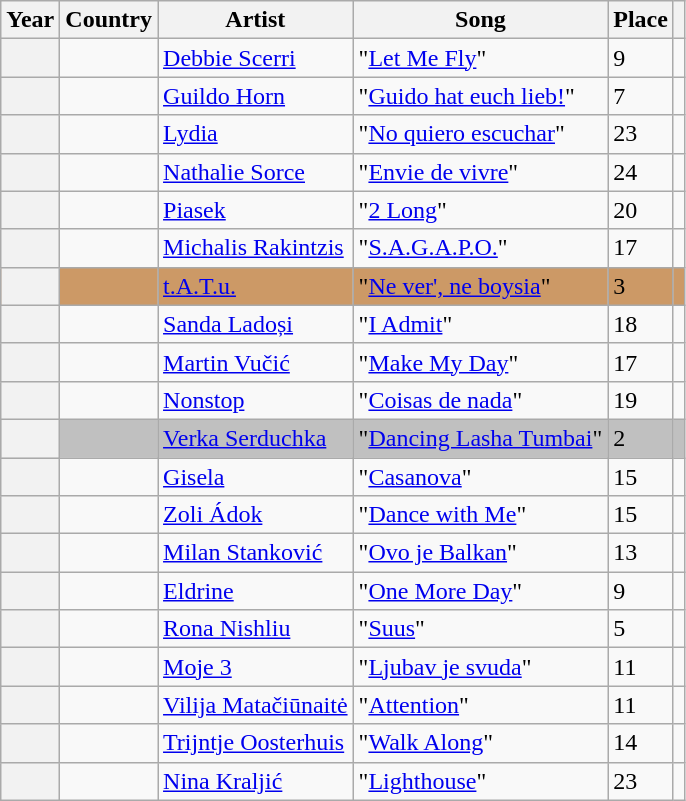<table class="wikitable sortable plainrowheaders">
<tr>
<th scope="col">Year</th>
<th scope="col">Country</th>
<th scope="col">Artist</th>
<th scope="col">Song</th>
<th data-sort-type="number">Place</th>
<th class="unsortable"></th>
</tr>
<tr>
<th scope="row"></th>
<td></td>
<td><a href='#'>Debbie Scerri</a></td>
<td>"<a href='#'>Let Me Fly</a>"</td>
<td>9</td>
<td></td>
</tr>
<tr>
<th scope="row"></th>
<td></td>
<td><a href='#'>Guildo Horn</a></td>
<td>"<a href='#'>Guido hat euch lieb!</a>"</td>
<td>7</td>
<td></td>
</tr>
<tr>
<th scope="row"></th>
<td></td>
<td><a href='#'>Lydia</a></td>
<td>"<a href='#'>No quiero escuchar</a>"</td>
<td>23</td>
<td></td>
</tr>
<tr>
<th scope="row"></th>
<td></td>
<td><a href='#'>Nathalie Sorce</a></td>
<td>"<a href='#'>Envie de vivre</a>"</td>
<td>24</td>
<td></td>
</tr>
<tr>
<th scope="row"></th>
<td></td>
<td><a href='#'>Piasek</a></td>
<td>"<a href='#'>2 Long</a>"</td>
<td>20</td>
<td></td>
</tr>
<tr>
<th scope="row"></th>
<td></td>
<td><a href='#'>Michalis Rakintzis</a></td>
<td>"<a href='#'>S.A.G.A.P.O.</a>"</td>
<td>17</td>
<td></td>
</tr>
<tr bgcolor="#CC9966">
<th scope="row"></th>
<td></td>
<td><a href='#'>t.A.T.u.</a></td>
<td>"<a href='#'>Ne ver', ne boysia</a>"</td>
<td>3</td>
<td></td>
</tr>
<tr>
<th scope="row"></th>
<td></td>
<td><a href='#'>Sanda Ladoși</a></td>
<td>"<a href='#'>I Admit</a>"</td>
<td>18</td>
<td></td>
</tr>
<tr>
<th scope="row"></th>
<td></td>
<td><a href='#'>Martin Vučić</a></td>
<td>"<a href='#'>Make My Day</a>"</td>
<td>17</td>
<td></td>
</tr>
<tr>
<th scope="row"></th>
<td></td>
<td><a href='#'>Nonstop</a></td>
<td>"<a href='#'>Coisas de nada</a>"</td>
<td data-sort-value="1019">19 </td>
<td></td>
</tr>
<tr bgcolor="silver">
<th scope="row"></th>
<td></td>
<td><a href='#'>Verka Serduchka</a></td>
<td>"<a href='#'>Dancing Lasha Tumbai</a>"</td>
<td>2</td>
<td></td>
</tr>
<tr>
<th scope="row"></th>
<td></td>
<td><a href='#'>Gisela</a></td>
<td>"<a href='#'>Casanova</a>"</td>
<td data-sort-value="1015">15 </td>
<td></td>
</tr>
<tr>
<th scope="row"></th>
<td></td>
<td><a href='#'>Zoli Ádok</a></td>
<td>"<a href='#'>Dance with Me</a>"</td>
<td data-sort-value="1015">15 </td>
<td></td>
</tr>
<tr>
<th scope="row"></th>
<td></td>
<td><a href='#'>Milan Stanković</a></td>
<td>"<a href='#'>Ovo je Balkan</a>"</td>
<td>13</td>
<td></td>
</tr>
<tr>
<th scope="row"></th>
<td></td>
<td><a href='#'>Eldrine</a></td>
<td>"<a href='#'>One More Day</a>"</td>
<td>9</td>
<td></td>
</tr>
<tr>
<th scope="row"></th>
<td></td>
<td><a href='#'>Rona Nishliu</a></td>
<td>"<a href='#'>Suus</a>"</td>
<td>5</td>
<td></td>
</tr>
<tr>
<th scope="row"></th>
<td></td>
<td><a href='#'>Moje 3</a></td>
<td>"<a href='#'>Ljubav je svuda</a>"</td>
<td data-sort-value="1011">11 </td>
<td></td>
</tr>
<tr>
<th scope="row"></th>
<td></td>
<td><a href='#'>Vilija Matačiūnaitė</a></td>
<td>"<a href='#'>Attention</a>"</td>
<td data-sort-value="1011">11 </td>
<td></td>
</tr>
<tr>
<th scope="row"></th>
<td></td>
<td><a href='#'>Trijntje Oosterhuis</a></td>
<td>"<a href='#'>Walk Along</a>"</td>
<td data-sort-value="1014">14 </td>
<td></td>
</tr>
<tr>
<th scope="row"></th>
<td></td>
<td><a href='#'>Nina Kraljić</a></td>
<td>"<a href='#'>Lighthouse</a>"</td>
<td>23</td>
<td></td>
</tr>
</table>
